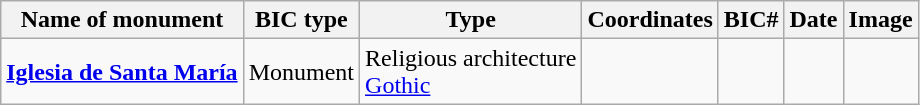<table class="wikitable">
<tr>
<th>Name of monument</th>
<th>BIC type</th>
<th>Type</th>
<th>Coordinates</th>
<th>BIC#</th>
<th>Date</th>
<th>Image</th>
</tr>
<tr>
<td><strong><a href='#'>Iglesia de Santa María</a></strong></td>
<td>Monument</td>
<td>Religious architecture<br><a href='#'>Gothic</a></td>
<td></td>
<td></td>
<td></td>
<td></td>
</tr>
</table>
